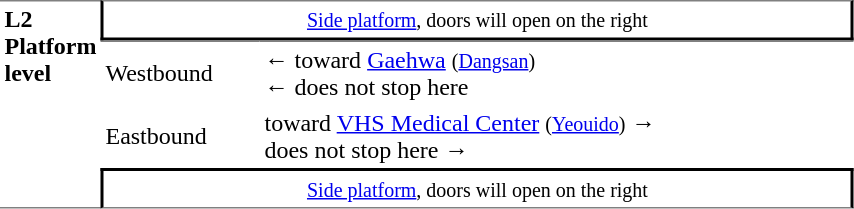<table table border=0 cellspacing=0 cellpadding=3>
<tr>
<td style="border-top:solid 1px gray;border-bottom:solid 1px gray;" width=50 rowspan=10 valign=top><strong>L2<br>Platform level</strong></td>
<td style="border-top:solid 1px gray;border-right:solid 2px black;border-left:solid 2px black;border-bottom:solid 2px black;text-align:center;" colspan=2><small><a href='#'>Side platform</a>, doors will open on the right </small></td>
</tr>
<tr>
<td style="border-bottom:solid 0px gray;border-top:solid 1px gray;" width=100>Westbound</td>
<td style="border-bottom:solid 0px gray;border-top:solid 1px gray;" width=390>←  toward <a href='#'>Gaehwa</a> <small>(<a href='#'>Dangsan</a>)</small><br>← <span> does not stop here</span></td>
</tr>
<tr>
<td>Eastbound</td>
<td>  toward <a href='#'>VHS Medical Center</a> <small>(<a href='#'>Yeouido</a>)</small> →<br>  does not stop here →</td>
</tr>
<tr>
<td style="border-top:solid 2px black;border-right:solid 2px black;border-left:solid 2px black;border-bottom:solid 1px gray;text-align:center;" colspan=2><small><a href='#'>Side platform</a>, doors will open on the right </small></td>
</tr>
</table>
